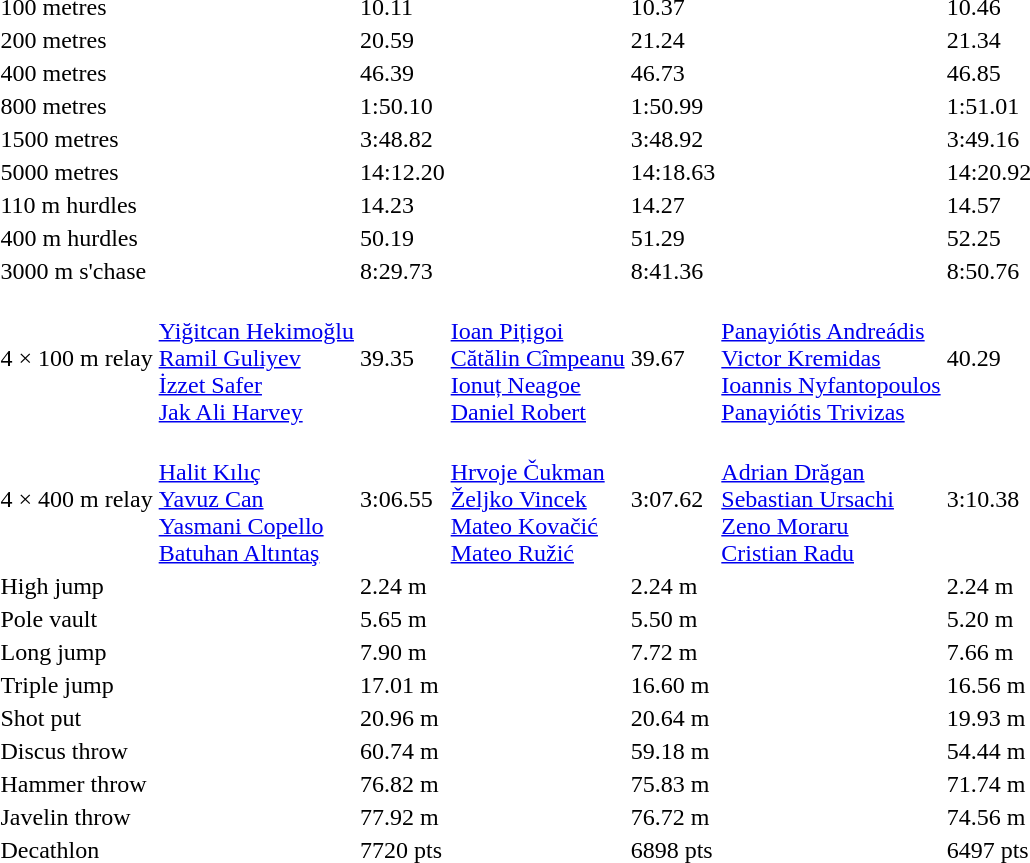<table>
<tr>
<td>100 metres</td>
<td></td>
<td>10.11 </td>
<td></td>
<td>10.37</td>
<td></td>
<td>10.46</td>
</tr>
<tr>
<td>200 metres</td>
<td></td>
<td>20.59</td>
<td></td>
<td>21.24</td>
<td></td>
<td>21.34</td>
</tr>
<tr>
<td>400 metres</td>
<td></td>
<td>46.39</td>
<td></td>
<td>46.73</td>
<td></td>
<td>46.85</td>
</tr>
<tr>
<td>800 metres</td>
<td></td>
<td>1:50.10</td>
<td></td>
<td>1:50.99</td>
<td></td>
<td>1:51.01</td>
</tr>
<tr>
<td>1500 metres</td>
<td></td>
<td>3:48.82</td>
<td></td>
<td>3:48.92</td>
<td></td>
<td>3:49.16</td>
</tr>
<tr>
<td>5000 metres</td>
<td></td>
<td>14:12.20 </td>
<td></td>
<td>14:18.63</td>
<td></td>
<td>14:20.92</td>
</tr>
<tr>
<td>110 m hurdles</td>
<td></td>
<td>14.23</td>
<td></td>
<td>14.27</td>
<td></td>
<td>14.57</td>
</tr>
<tr>
<td>400 m hurdles</td>
<td></td>
<td>50.19</td>
<td></td>
<td>51.29</td>
<td></td>
<td>52.25</td>
</tr>
<tr>
<td>3000 m s'chase</td>
<td></td>
<td>8:29.73</td>
<td></td>
<td>8:41.36 </td>
<td></td>
<td>8:50.76 </td>
</tr>
<tr>
<td>4 × 100 m relay</td>
<td><br><a href='#'>Yiğitcan Hekimoğlu</a><br><a href='#'>Ramil Guliyev</a><br><a href='#'>İzzet Safer</a><br><a href='#'>Jak Ali Harvey</a></td>
<td>39.35</td>
<td><br><a href='#'>Ioan Pițigoi</a><br><a href='#'>Cătălin Cîmpeanu</a><br><a href='#'>Ionuț Neagoe</a><br><a href='#'>Daniel Robert</a></td>
<td>39.67</td>
<td><br><a href='#'>Panayiótis Andreádis</a><br><a href='#'>Victor Kremidas</a><br><a href='#'>Ioannis Nyfantopoulos</a><br><a href='#'>Panayiótis Trivizas</a></td>
<td>40.29</td>
</tr>
<tr>
<td>4 × 400 m relay</td>
<td><br><a href='#'>Halit Kılıç</a><br><a href='#'>Yavuz Can</a><br><a href='#'>Yasmani Copello</a><br><a href='#'>Batuhan Altıntaş</a></td>
<td>3:06.55</td>
<td><br><a href='#'>Hrvoje Čukman</a><br><a href='#'>Željko Vincek</a><br><a href='#'>Mateo Kovačić</a><br><a href='#'>Mateo Ružić</a></td>
<td>3:07.62</td>
<td><br><a href='#'>Adrian Drăgan</a><br><a href='#'>Sebastian Ursachi</a><br><a href='#'>Zeno Moraru</a><br><a href='#'>Cristian Radu</a></td>
<td>3:10.38</td>
</tr>
<tr>
<td>High jump</td>
<td></td>
<td>2.24 m</td>
<td></td>
<td>2.24 m</td>
<td></td>
<td>2.24 m</td>
</tr>
<tr>
<td>Pole vault</td>
<td></td>
<td>5.65 m  </td>
<td></td>
<td>5.50 m</td>
<td></td>
<td>5.20 m </td>
</tr>
<tr>
<td>Long jump</td>
<td></td>
<td>7.90 m</td>
<td></td>
<td>7.72 m</td>
<td></td>
<td>7.66 m</td>
</tr>
<tr>
<td>Triple jump</td>
<td></td>
<td>17.01 m</td>
<td></td>
<td>16.60 m </td>
<td></td>
<td>16.56 m</td>
</tr>
<tr>
<td>Shot put</td>
<td></td>
<td>20.96 m  </td>
<td></td>
<td>20.64 m</td>
<td></td>
<td>19.93 m</td>
</tr>
<tr>
<td>Discus throw</td>
<td></td>
<td>60.74 m</td>
<td></td>
<td>59.18 m</td>
<td></td>
<td>54.44 m</td>
</tr>
<tr>
<td>Hammer throw</td>
<td></td>
<td>76.82 m</td>
<td></td>
<td>75.83 m</td>
<td></td>
<td>71.74 m</td>
</tr>
<tr>
<td>Javelin throw</td>
<td></td>
<td>77.92 m</td>
<td></td>
<td>76.72 m</td>
<td></td>
<td>74.56 m</td>
</tr>
<tr>
<td>Decathlon</td>
<td></td>
<td>7720 pts</td>
<td></td>
<td>6898 pts</td>
<td></td>
<td>6497 pts</td>
</tr>
</table>
